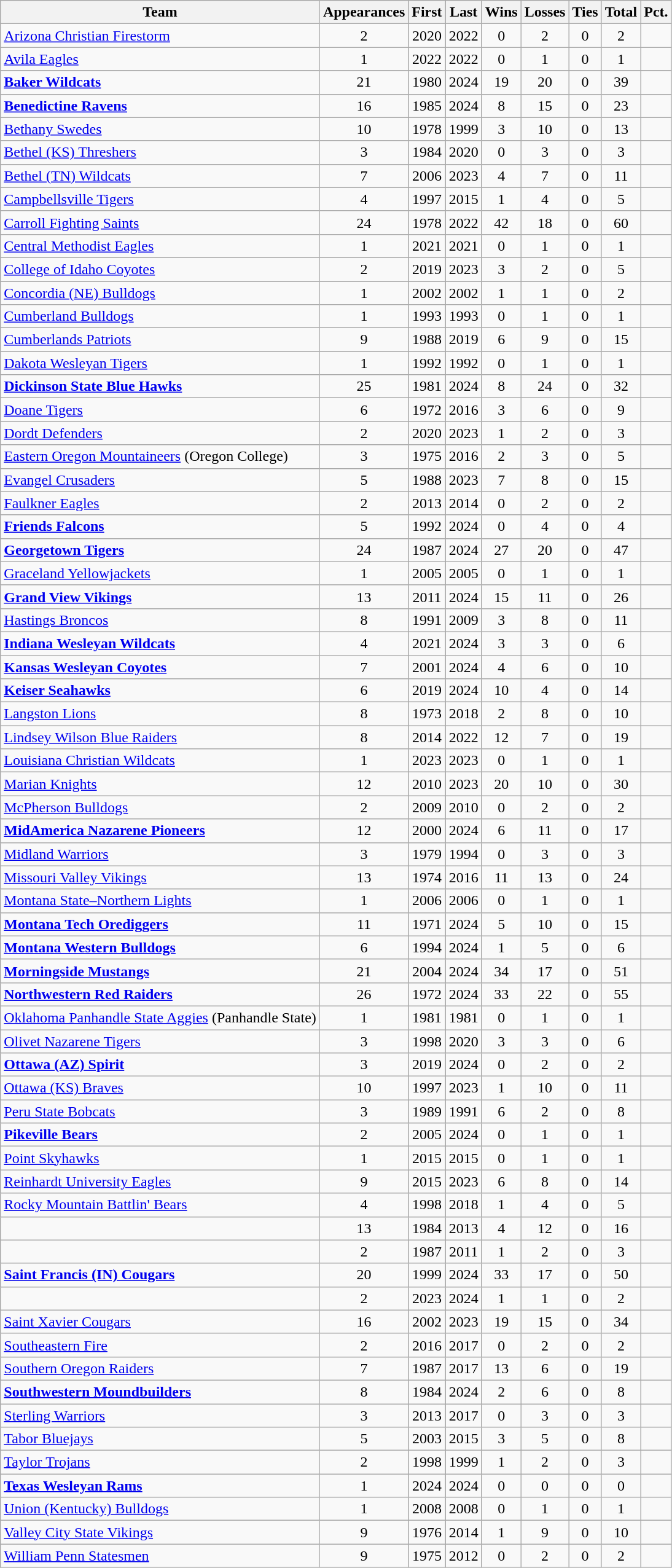<table class="wikitable sortable" style="text-align:center;">
<tr>
<th>Team</th>
<th>Appearances</th>
<th>First</th>
<th>Last</th>
<th>Wins</th>
<th>Losses</th>
<th>Ties</th>
<th>Total</th>
<th>Pct.</th>
</tr>
<tr>
<td style="text-align:left;"><a href='#'>Arizona Christian Firestorm</a></td>
<td>2</td>
<td>2020</td>
<td>2022</td>
<td>0</td>
<td>2</td>
<td>0</td>
<td>2</td>
<td></td>
</tr>
<tr>
<td style="text-align:left;"><a href='#'>Avila Eagles</a></td>
<td>1</td>
<td>2022</td>
<td>2022</td>
<td>0</td>
<td>1</td>
<td>0</td>
<td>1</td>
<td></td>
</tr>
<tr>
<td style="text-align:left;"><strong><a href='#'>Baker Wildcats</a></strong></td>
<td>21</td>
<td>1980</td>
<td>2024</td>
<td>19</td>
<td>20</td>
<td>0</td>
<td>39</td>
<td></td>
</tr>
<tr>
<td style="text-align:left;"><strong><a href='#'>Benedictine Ravens</a></strong></td>
<td>16</td>
<td>1985</td>
<td>2024</td>
<td>8</td>
<td>15</td>
<td>0</td>
<td>23</td>
<td></td>
</tr>
<tr>
<td style="text-align:left;"><a href='#'>Bethany Swedes</a></td>
<td>10</td>
<td>1978</td>
<td>1999</td>
<td>3</td>
<td>10</td>
<td>0</td>
<td>13</td>
<td></td>
</tr>
<tr>
<td style="text-align:left;"><a href='#'>Bethel (KS) Threshers</a></td>
<td>3</td>
<td>1984</td>
<td>2020</td>
<td>0</td>
<td>3</td>
<td>0</td>
<td>3</td>
<td></td>
</tr>
<tr>
<td style="text-align:left;"><a href='#'>Bethel (TN) Wildcats</a></td>
<td>7</td>
<td>2006</td>
<td>2023</td>
<td>4</td>
<td>7</td>
<td>0</td>
<td>11</td>
<td></td>
</tr>
<tr>
<td style="text-align:left;"><a href='#'>Campbellsville Tigers</a></td>
<td>4</td>
<td>1997</td>
<td>2015</td>
<td>1</td>
<td>4</td>
<td>0</td>
<td>5</td>
<td></td>
</tr>
<tr>
<td style="text-align:left;"><a href='#'>Carroll Fighting Saints</a></td>
<td>24</td>
<td>1978</td>
<td>2022</td>
<td>42</td>
<td>18</td>
<td>0</td>
<td>60</td>
<td></td>
</tr>
<tr>
<td style="text-align:left;"><a href='#'>Central Methodist Eagles</a></td>
<td>1</td>
<td>2021</td>
<td>2021</td>
<td>0</td>
<td>1</td>
<td>0</td>
<td>1</td>
<td></td>
</tr>
<tr>
<td style="text-align:left;"><a href='#'>College of Idaho Coyotes</a></td>
<td>2</td>
<td>2019</td>
<td>2023</td>
<td>3</td>
<td>2</td>
<td>0</td>
<td>5</td>
<td></td>
</tr>
<tr>
<td style="text-align:left;"><a href='#'>Concordia (NE) Bulldogs</a></td>
<td>1</td>
<td>2002</td>
<td>2002</td>
<td>1</td>
<td>1</td>
<td>0</td>
<td>2</td>
<td></td>
</tr>
<tr>
<td style="text-align:left;"><a href='#'>Cumberland Bulldogs</a></td>
<td>1</td>
<td>1993</td>
<td>1993</td>
<td>0</td>
<td>1</td>
<td>0</td>
<td>1</td>
<td></td>
</tr>
<tr>
<td style="text-align:left;"><a href='#'>Cumberlands Patriots</a></td>
<td>9</td>
<td>1988</td>
<td>2019</td>
<td>6</td>
<td>9</td>
<td>0</td>
<td>15</td>
<td></td>
</tr>
<tr>
<td style="text-align:left;"><a href='#'>Dakota Wesleyan Tigers</a></td>
<td>1</td>
<td>1992</td>
<td>1992</td>
<td>0</td>
<td>1</td>
<td>0</td>
<td>1</td>
<td></td>
</tr>
<tr>
<td style="text-align:left;"><strong><a href='#'>Dickinson State Blue Hawks</a></strong></td>
<td>25</td>
<td>1981</td>
<td>2024</td>
<td>8</td>
<td>24</td>
<td>0</td>
<td>32</td>
<td></td>
</tr>
<tr>
<td style="text-align:left;"><a href='#'>Doane Tigers</a></td>
<td>6</td>
<td>1972</td>
<td>2016</td>
<td>3</td>
<td>6</td>
<td>0</td>
<td>9</td>
<td></td>
</tr>
<tr>
<td style="text-align:left;"><a href='#'>Dordt Defenders</a></td>
<td>2</td>
<td>2020</td>
<td>2023</td>
<td>1</td>
<td>2</td>
<td>0</td>
<td>3</td>
<td></td>
</tr>
<tr>
<td style="text-align:left;"><a href='#'>Eastern Oregon Mountaineers</a> (Oregon College)</td>
<td>3</td>
<td>1975</td>
<td>2016</td>
<td>2</td>
<td>3</td>
<td>0</td>
<td>5</td>
<td></td>
</tr>
<tr>
<td style="text-align:left;"><a href='#'>Evangel Crusaders</a></td>
<td>5</td>
<td>1988</td>
<td>2023</td>
<td>7</td>
<td>8</td>
<td>0</td>
<td>15</td>
<td></td>
</tr>
<tr>
<td style="text-align:left;"><a href='#'>Faulkner Eagles</a></td>
<td>2</td>
<td>2013</td>
<td>2014</td>
<td>0</td>
<td>2</td>
<td>0</td>
<td>2</td>
<td></td>
</tr>
<tr>
<td style="text-align:left;"><strong><a href='#'>Friends Falcons</a></strong></td>
<td>5</td>
<td>1992</td>
<td>2024</td>
<td>0</td>
<td>4</td>
<td>0</td>
<td>4</td>
<td></td>
</tr>
<tr>
<td style="text-align:left;"><strong><a href='#'>Georgetown Tigers</a></strong></td>
<td>24</td>
<td>1987</td>
<td>2024</td>
<td>27</td>
<td>20</td>
<td>0</td>
<td>47</td>
<td></td>
</tr>
<tr>
<td style="text-align:left;"><a href='#'>Graceland Yellowjackets</a></td>
<td>1</td>
<td>2005</td>
<td>2005</td>
<td>0</td>
<td>1</td>
<td>0</td>
<td>1</td>
<td></td>
</tr>
<tr>
<td style="text-align:left;"><strong><a href='#'>Grand View Vikings</a></strong></td>
<td>13</td>
<td>2011</td>
<td>2024</td>
<td>15</td>
<td>11</td>
<td>0</td>
<td>26</td>
<td></td>
</tr>
<tr>
<td style="text-align:left;"><a href='#'>Hastings Broncos</a></td>
<td>8</td>
<td>1991</td>
<td>2009</td>
<td>3</td>
<td>8</td>
<td>0</td>
<td>11</td>
<td></td>
</tr>
<tr>
<td style="text-align:left;"><strong><a href='#'>Indiana Wesleyan Wildcats</a></strong></td>
<td>4</td>
<td>2021</td>
<td>2024</td>
<td>3</td>
<td>3</td>
<td>0</td>
<td>6</td>
<td></td>
</tr>
<tr>
<td style="text-align:left;"><strong><a href='#'>Kansas Wesleyan Coyotes</a></strong></td>
<td>7</td>
<td>2001</td>
<td>2024</td>
<td>4</td>
<td>6</td>
<td>0</td>
<td>10</td>
<td></td>
</tr>
<tr>
<td style="text-align:left;"><strong><a href='#'>Keiser Seahawks</a></strong></td>
<td>6</td>
<td>2019</td>
<td>2024</td>
<td>10</td>
<td>4</td>
<td>0</td>
<td>14</td>
<td></td>
</tr>
<tr>
<td style="text-align:left;"><a href='#'>Langston Lions</a></td>
<td>8</td>
<td>1973</td>
<td>2018</td>
<td>2</td>
<td>8</td>
<td>0</td>
<td>10</td>
<td></td>
</tr>
<tr>
<td style="text-align:left;"><a href='#'>Lindsey Wilson Blue Raiders</a></td>
<td>8</td>
<td>2014</td>
<td>2022</td>
<td>12</td>
<td>7</td>
<td>0</td>
<td>19</td>
<td></td>
</tr>
<tr>
<td style="text-align:left;"><a href='#'>Louisiana Christian Wildcats</a></td>
<td>1</td>
<td>2023</td>
<td>2023</td>
<td>0</td>
<td>1</td>
<td>0</td>
<td>1</td>
<td></td>
</tr>
<tr>
<td style="text-align:left;"><a href='#'>Marian Knights</a></td>
<td>12</td>
<td>2010</td>
<td>2023</td>
<td>20</td>
<td>10</td>
<td>0</td>
<td>30</td>
<td></td>
</tr>
<tr>
<td style="text-align:left;"><a href='#'>McPherson Bulldogs</a></td>
<td>2</td>
<td>2009</td>
<td>2010</td>
<td>0</td>
<td>2</td>
<td>0</td>
<td>2</td>
<td></td>
</tr>
<tr>
<td style="text-align:left;"><strong><a href='#'>MidAmerica Nazarene Pioneers</a></strong></td>
<td>12</td>
<td>2000</td>
<td>2024</td>
<td>6</td>
<td>11</td>
<td>0</td>
<td>17</td>
<td></td>
</tr>
<tr>
<td style="text-align:left;"><a href='#'>Midland Warriors</a></td>
<td>3</td>
<td>1979</td>
<td>1994</td>
<td>0</td>
<td>3</td>
<td>0</td>
<td>3</td>
<td></td>
</tr>
<tr>
<td style="text-align:left;"><a href='#'>Missouri Valley Vikings</a></td>
<td>13</td>
<td>1974</td>
<td>2016</td>
<td>11</td>
<td>13</td>
<td>0</td>
<td>24</td>
<td></td>
</tr>
<tr>
<td style="text-align:left;"><a href='#'>Montana State–Northern Lights</a></td>
<td>1</td>
<td>2006</td>
<td>2006</td>
<td>0</td>
<td>1</td>
<td>0</td>
<td>1</td>
<td></td>
</tr>
<tr>
<td style="text-align:left;"><strong><a href='#'>Montana Tech Orediggers</a></strong></td>
<td>11</td>
<td>1971</td>
<td>2024</td>
<td>5</td>
<td>10</td>
<td>0</td>
<td>15</td>
<td></td>
</tr>
<tr>
<td style="text-align:left;"><strong><a href='#'>Montana Western Bulldogs</a></strong></td>
<td>6</td>
<td>1994</td>
<td>2024</td>
<td>1</td>
<td>5</td>
<td>0</td>
<td>6</td>
<td></td>
</tr>
<tr>
<td style="text-align:left;"><strong><a href='#'>Morningside Mustangs</a></strong></td>
<td>21</td>
<td>2004</td>
<td>2024</td>
<td>34</td>
<td>17</td>
<td>0</td>
<td>51</td>
<td></td>
</tr>
<tr>
<td style="text-align:left;"><strong><a href='#'>Northwestern Red Raiders</a></strong></td>
<td>26</td>
<td>1972</td>
<td>2024</td>
<td>33</td>
<td>22</td>
<td>0</td>
<td>55</td>
<td></td>
</tr>
<tr>
<td style="text-align:left;"><a href='#'>Oklahoma Panhandle State Aggies</a> (Panhandle State)</td>
<td>1</td>
<td>1981</td>
<td>1981</td>
<td>0</td>
<td>1</td>
<td>0</td>
<td>1</td>
<td></td>
</tr>
<tr>
<td style="text-align:left;"><a href='#'>Olivet Nazarene Tigers</a></td>
<td>3</td>
<td>1998</td>
<td>2020</td>
<td>3</td>
<td>3</td>
<td>0</td>
<td>6</td>
<td></td>
</tr>
<tr>
<td style="text-align:left;"><strong><a href='#'>Ottawa (AZ) Spirit</a></strong></td>
<td>3</td>
<td>2019</td>
<td>2024</td>
<td>0</td>
<td>2</td>
<td>0</td>
<td>2</td>
<td></td>
</tr>
<tr>
<td style="text-align:left;"><a href='#'>Ottawa (KS) Braves</a></td>
<td>10</td>
<td>1997</td>
<td>2023</td>
<td>1</td>
<td>10</td>
<td>0</td>
<td>11</td>
<td></td>
</tr>
<tr>
<td style="text-align:left;"><a href='#'>Peru State Bobcats</a></td>
<td>3</td>
<td>1989</td>
<td>1991</td>
<td>6</td>
<td>2</td>
<td>0</td>
<td>8</td>
<td></td>
</tr>
<tr>
<td style="text-align:left;"><strong><a href='#'>Pikeville Bears</a></strong></td>
<td>2</td>
<td>2005</td>
<td>2024</td>
<td>0</td>
<td>1</td>
<td>0</td>
<td>1</td>
<td></td>
</tr>
<tr>
<td style="text-align:left;"><a href='#'>Point Skyhawks</a></td>
<td>1</td>
<td>2015</td>
<td>2015</td>
<td>0</td>
<td>1</td>
<td>0</td>
<td>1</td>
<td></td>
</tr>
<tr>
<td style="text-align:left;"><a href='#'>Reinhardt University Eagles</a></td>
<td>9</td>
<td>2015</td>
<td>2023</td>
<td>6</td>
<td>8</td>
<td>0</td>
<td>14</td>
<td></td>
</tr>
<tr>
<td style="text-align:left;"><a href='#'>Rocky Mountain Battlin' Bears</a></td>
<td>4</td>
<td>1998</td>
<td>2018</td>
<td>1</td>
<td>4</td>
<td>0</td>
<td>5</td>
<td></td>
</tr>
<tr>
<td style="text-align:left;"></td>
<td>13</td>
<td>1984</td>
<td>2013</td>
<td>4</td>
<td>12</td>
<td>0</td>
<td>16</td>
<td></td>
</tr>
<tr>
<td style="text-align:left;"></td>
<td>2</td>
<td>1987</td>
<td>2011</td>
<td>1</td>
<td>2</td>
<td>0</td>
<td>3</td>
<td></td>
</tr>
<tr>
<td style="text-align:left;"><strong><a href='#'>Saint Francis (IN) Cougars</a></strong></td>
<td>20</td>
<td>1999</td>
<td>2024</td>
<td>33</td>
<td>17</td>
<td>0</td>
<td>50</td>
<td></td>
</tr>
<tr>
<td style="text-align:left;"><strong></strong></td>
<td>2</td>
<td>2023</td>
<td>2024</td>
<td>1</td>
<td>1</td>
<td>0</td>
<td>2</td>
<td></td>
</tr>
<tr>
<td style="text-align:left;"><a href='#'>Saint Xavier Cougars</a></td>
<td>16</td>
<td>2002</td>
<td>2023</td>
<td>19</td>
<td>15</td>
<td>0</td>
<td>34</td>
<td></td>
</tr>
<tr>
<td style="text-align:left;"><a href='#'>Southeastern Fire</a></td>
<td>2</td>
<td>2016</td>
<td>2017</td>
<td>0</td>
<td>2</td>
<td>0</td>
<td>2</td>
<td></td>
</tr>
<tr>
<td style="text-align:left;"><a href='#'>Southern Oregon Raiders</a></td>
<td>7</td>
<td>1987</td>
<td>2017</td>
<td>13</td>
<td>6</td>
<td>0</td>
<td>19</td>
<td></td>
</tr>
<tr>
<td style="text-align:left;"><strong><a href='#'>Southwestern Moundbuilders</a></strong></td>
<td>8</td>
<td>1984</td>
<td>2024</td>
<td>2</td>
<td>6</td>
<td>0</td>
<td>8</td>
<td></td>
</tr>
<tr>
<td style="text-align:left;"><a href='#'>Sterling Warriors</a></td>
<td>3</td>
<td>2013</td>
<td>2017</td>
<td>0</td>
<td>3</td>
<td>0</td>
<td>3</td>
<td></td>
</tr>
<tr>
<td style="text-align:left;"><a href='#'>Tabor Bluejays</a></td>
<td>5</td>
<td>2003</td>
<td>2015</td>
<td>3</td>
<td>5</td>
<td>0</td>
<td>8</td>
<td></td>
</tr>
<tr>
<td style="text-align:left;"><a href='#'>Taylor Trojans</a></td>
<td>2</td>
<td>1998</td>
<td>1999</td>
<td>1</td>
<td>2</td>
<td>0</td>
<td>3</td>
<td></td>
</tr>
<tr>
<td style="text-align:left;"><strong><a href='#'>Texas Wesleyan Rams</a></strong></td>
<td>1</td>
<td>2024</td>
<td>2024</td>
<td>0</td>
<td>0</td>
<td>0</td>
<td>0</td>
<td></td>
</tr>
<tr>
<td style="text-align:left;"><a href='#'>Union (Kentucky) Bulldogs</a></td>
<td>1</td>
<td>2008</td>
<td>2008</td>
<td>0</td>
<td>1</td>
<td>0</td>
<td>1</td>
<td></td>
</tr>
<tr>
<td style="text-align:left;"><a href='#'>Valley City State Vikings</a></td>
<td>9</td>
<td>1976</td>
<td>2014</td>
<td>1</td>
<td>9</td>
<td>0</td>
<td>10</td>
<td></td>
</tr>
<tr>
<td style="text-align:left;"><a href='#'>William Penn Statesmen</a></td>
<td>9</td>
<td>1975</td>
<td>2012</td>
<td>0</td>
<td>2</td>
<td>0</td>
<td>2</td>
<td></td>
</tr>
</table>
